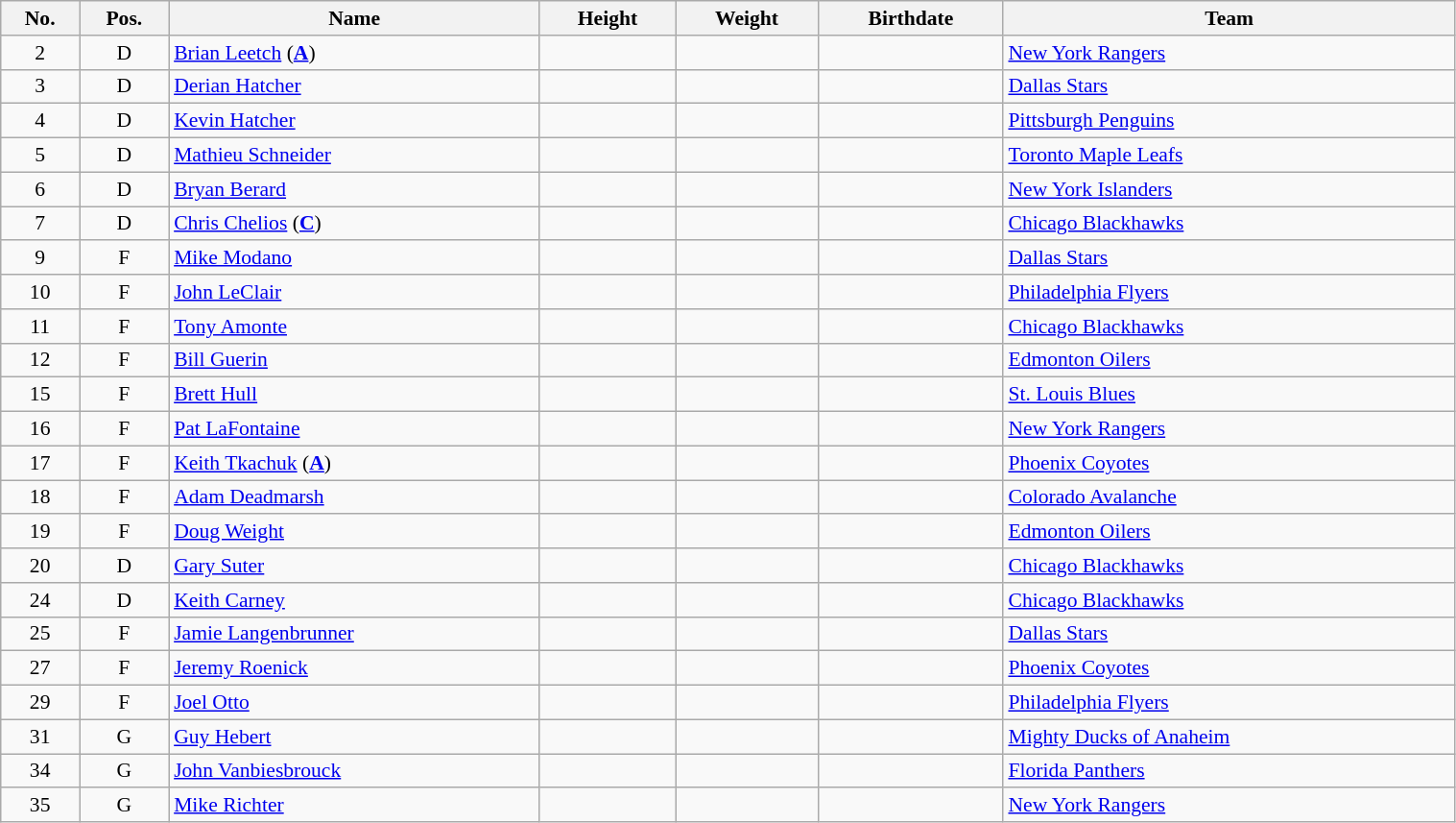<table class="wikitable sortable" width="80%" style="font-size: 90%; text-align: center;">
<tr>
<th>No.</th>
<th>Pos.</th>
<th>Name</th>
<th>Height</th>
<th>Weight</th>
<th>Birthdate</th>
<th>Team</th>
</tr>
<tr>
<td>2</td>
<td>D</td>
<td style="text-align:left;"><a href='#'>Brian Leetch</a> (<strong><a href='#'>A</a></strong>)</td>
<td></td>
<td></td>
<td style="text-align:right;"></td>
<td style="text-align:left;"> <a href='#'>New York Rangers</a></td>
</tr>
<tr>
<td>3</td>
<td>D</td>
<td style="text-align:left;"><a href='#'>Derian Hatcher</a></td>
<td></td>
<td></td>
<td style="text-align:right;"></td>
<td style="text-align:left;"> <a href='#'>Dallas Stars</a></td>
</tr>
<tr>
<td>4</td>
<td>D</td>
<td style="text-align:left;"><a href='#'>Kevin Hatcher</a></td>
<td></td>
<td></td>
<td style="text-align:right;"></td>
<td style="text-align:left;"> <a href='#'>Pittsburgh Penguins</a></td>
</tr>
<tr>
<td>5</td>
<td>D</td>
<td style="text-align:left;"><a href='#'>Mathieu Schneider</a></td>
<td></td>
<td></td>
<td style="text-align:right;"></td>
<td style="text-align:left;"> <a href='#'>Toronto Maple Leafs</a></td>
</tr>
<tr>
<td>6</td>
<td>D</td>
<td style="text-align:left;"><a href='#'>Bryan Berard</a></td>
<td></td>
<td></td>
<td style="text-align:right;"></td>
<td style="text-align:left;"> <a href='#'>New York Islanders</a></td>
</tr>
<tr>
<td>7</td>
<td>D</td>
<td style="text-align:left;"><a href='#'>Chris Chelios</a> (<strong><a href='#'>C</a></strong>)</td>
<td></td>
<td></td>
<td style="text-align:right;"></td>
<td style="text-align:left;"> <a href='#'>Chicago Blackhawks</a></td>
</tr>
<tr>
<td>9</td>
<td>F</td>
<td style="text-align:left;"><a href='#'>Mike Modano</a></td>
<td></td>
<td></td>
<td style="text-align:right;"></td>
<td style="text-align:left;"> <a href='#'>Dallas Stars</a></td>
</tr>
<tr>
<td>10</td>
<td>F</td>
<td style="text-align:left;"><a href='#'>John LeClair</a></td>
<td></td>
<td></td>
<td style="text-align:right;"></td>
<td style="text-align:left;"> <a href='#'>Philadelphia Flyers</a></td>
</tr>
<tr>
<td>11</td>
<td>F</td>
<td style="text-align:left;"><a href='#'>Tony Amonte</a></td>
<td></td>
<td></td>
<td style="text-align:right;"></td>
<td style="text-align:left;"> <a href='#'>Chicago Blackhawks</a></td>
</tr>
<tr>
<td>12</td>
<td>F</td>
<td style="text-align:left;"><a href='#'>Bill Guerin</a></td>
<td></td>
<td></td>
<td style="text-align:right;"></td>
<td style="text-align:left;"> <a href='#'>Edmonton Oilers</a></td>
</tr>
<tr>
<td>15</td>
<td>F</td>
<td style="text-align:left;"><a href='#'>Brett Hull</a></td>
<td></td>
<td></td>
<td style="text-align:right;"></td>
<td style="text-align:left;"> <a href='#'>St. Louis Blues</a></td>
</tr>
<tr>
<td>16</td>
<td>F</td>
<td style="text-align:left;"><a href='#'>Pat LaFontaine</a></td>
<td></td>
<td></td>
<td style="text-align:right;"></td>
<td style="text-align:left;"> <a href='#'>New York Rangers</a></td>
</tr>
<tr>
<td>17</td>
<td>F</td>
<td style="text-align:left;"><a href='#'>Keith Tkachuk</a> (<strong><a href='#'>A</a></strong>)</td>
<td></td>
<td></td>
<td style="text-align:right;"></td>
<td style="text-align:left;"> <a href='#'>Phoenix Coyotes</a></td>
</tr>
<tr>
<td>18</td>
<td>F</td>
<td style="text-align:left;"><a href='#'>Adam Deadmarsh</a></td>
<td></td>
<td></td>
<td style="text-align:right;"></td>
<td style="text-align:left;"> <a href='#'>Colorado Avalanche</a></td>
</tr>
<tr>
<td>19</td>
<td>F</td>
<td style="text-align:left;"><a href='#'>Doug Weight</a></td>
<td></td>
<td></td>
<td style="text-align:right;"></td>
<td style="text-align:left;"> <a href='#'>Edmonton Oilers</a></td>
</tr>
<tr>
<td>20</td>
<td>D</td>
<td style="text-align:left;"><a href='#'>Gary Suter</a></td>
<td></td>
<td></td>
<td style="text-align:right;"></td>
<td style="text-align:left;"> <a href='#'>Chicago Blackhawks</a></td>
</tr>
<tr>
<td>24</td>
<td>D</td>
<td style="text-align:left;"><a href='#'>Keith Carney</a></td>
<td></td>
<td></td>
<td style="text-align:right;"></td>
<td style="text-align:left;"> <a href='#'>Chicago Blackhawks</a></td>
</tr>
<tr>
<td>25</td>
<td>F</td>
<td style="text-align:left;"><a href='#'>Jamie Langenbrunner</a></td>
<td></td>
<td></td>
<td style="text-align:right;"></td>
<td style="text-align:left;"> <a href='#'>Dallas Stars</a></td>
</tr>
<tr>
<td>27</td>
<td>F</td>
<td style="text-align:left;"><a href='#'>Jeremy Roenick</a></td>
<td></td>
<td></td>
<td style="text-align:right;"></td>
<td style="text-align:left;"> <a href='#'>Phoenix Coyotes</a></td>
</tr>
<tr>
<td>29</td>
<td>F</td>
<td style="text-align:left;"><a href='#'>Joel Otto</a></td>
<td></td>
<td></td>
<td style="text-align:right;"></td>
<td style="text-align:left;"> <a href='#'>Philadelphia Flyers</a></td>
</tr>
<tr>
<td>31</td>
<td>G</td>
<td style="text-align:left;"><a href='#'>Guy Hebert</a></td>
<td></td>
<td></td>
<td style="text-align:right;"></td>
<td style="text-align:left;"> <a href='#'>Mighty Ducks of Anaheim</a></td>
</tr>
<tr>
<td>34</td>
<td>G</td>
<td style="text-align:left;"><a href='#'>John Vanbiesbrouck</a></td>
<td></td>
<td></td>
<td style="text-align:right;"></td>
<td style="text-align:left;"> <a href='#'>Florida Panthers</a></td>
</tr>
<tr>
<td>35</td>
<td>G</td>
<td style="text-align:left;"><a href='#'>Mike Richter</a></td>
<td></td>
<td></td>
<td style="text-align:right;"></td>
<td style="text-align:left;"> <a href='#'>New York Rangers</a></td>
</tr>
</table>
